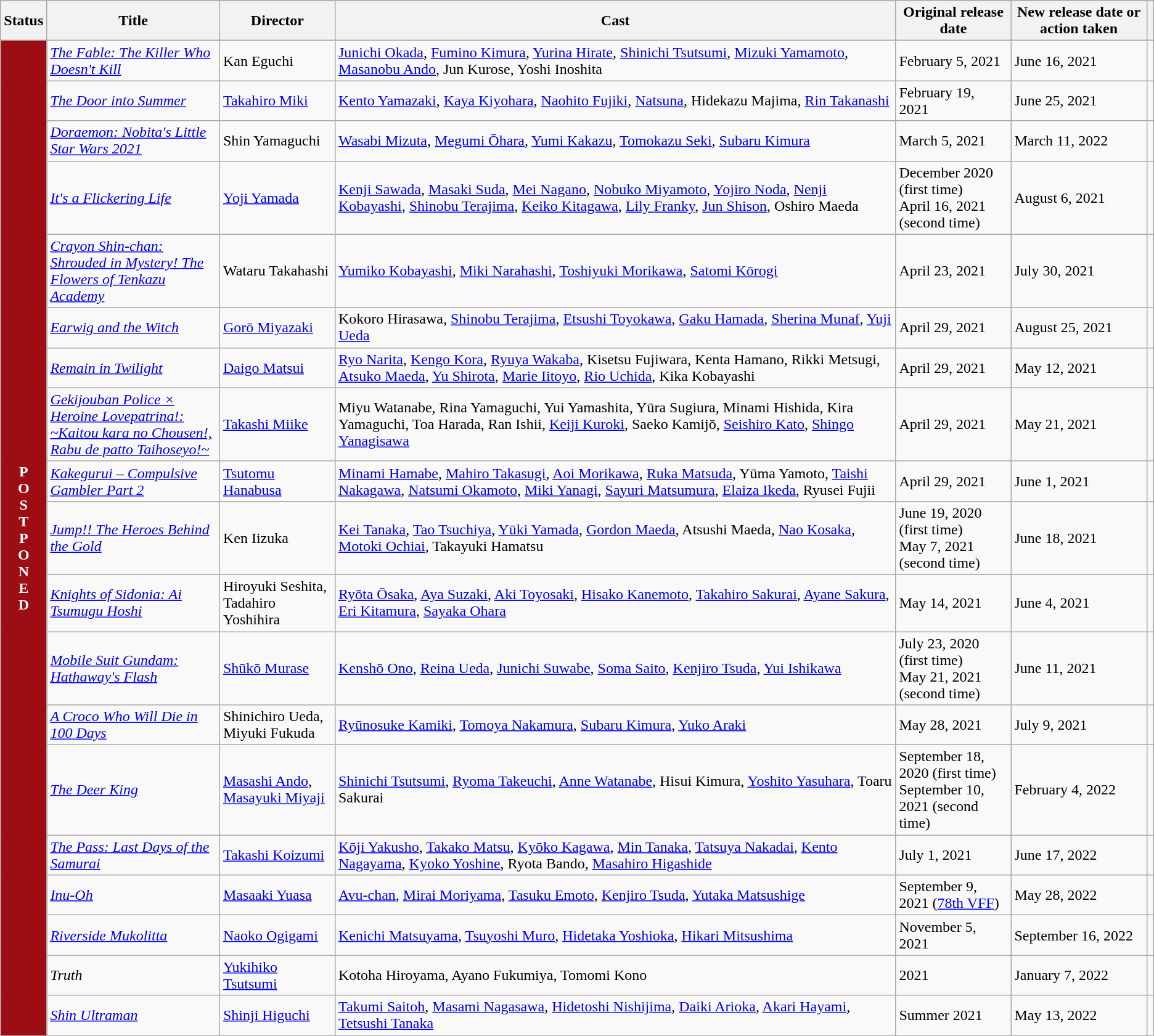<table class="wikitable sortable">
<tr style="background:#b0e0e6; text-align:center">
<th>Status</th>
<th style="width:15%">Title</th>
<th style="width:10%">Director</th>
<th>Cast</th>
<th style="width:10%">Original release date</th>
<th>New release date or action taken</th>
<th></th>
</tr>
<tr>
<th rowspan="19" style="text-align:center; background:#9D0D14; color:white;">P<br>O<br>S<br>T<br>P<br>O<br>N<br>E<br>D</th>
<td><em><a href='#'>The Fable: The Killer Who Doesn't Kill</a></em></td>
<td>Kan Eguchi</td>
<td><a href='#'>Junichi Okada</a>, <a href='#'>Fumino Kimura</a>, <a href='#'>Yurina Hirate</a>, <a href='#'>Shinichi Tsutsumi</a>, <a href='#'>Mizuki Yamamoto</a>, <a href='#'>Masanobu Ando</a>, Jun Kurose, Yoshi Inoshita</td>
<td>February 5, 2021</td>
<td>June 16, 2021</td>
<td></td>
</tr>
<tr>
<td><em><a href='#'>The Door into Summer</a></em></td>
<td><a href='#'>Takahiro Miki</a></td>
<td><a href='#'>Kento Yamazaki</a>, <a href='#'>Kaya Kiyohara</a>, <a href='#'>Naohito Fujiki</a>, <a href='#'>Natsuna</a>, Hidekazu Majima, <a href='#'>Rin Takanashi</a></td>
<td>February 19, 2021</td>
<td>June 25, 2021</td>
<td></td>
</tr>
<tr>
<td><em><a href='#'>Doraemon: Nobita's Little Star Wars 2021</a></em></td>
<td>Shin Yamaguchi</td>
<td><a href='#'>Wasabi Mizuta</a>, <a href='#'>Megumi Ōhara</a>, <a href='#'>Yumi Kakazu</a>, <a href='#'>Tomokazu Seki</a>, <a href='#'>Subaru Kimura</a></td>
<td>March 5, 2021</td>
<td>March 11, 2022</td>
<td></td>
</tr>
<tr>
<td><em><a href='#'>It's a Flickering Life</a></em></td>
<td><a href='#'>Yoji Yamada</a></td>
<td><a href='#'>Kenji Sawada</a>, <a href='#'>Masaki Suda</a>, <a href='#'>Mei Nagano</a>, <a href='#'>Nobuko Miyamoto</a>, <a href='#'>Yojiro Noda</a>, <a href='#'>Nenji Kobayashi</a>, <a href='#'>Shinobu Terajima</a>, <a href='#'>Keiko Kitagawa</a>, <a href='#'>Lily Franky</a>, <a href='#'>Jun Shison</a>, Oshiro Maeda</td>
<td>December 2020 (first time) <br> April 16, 2021 (second time)</td>
<td>August 6, 2021</td>
<td></td>
</tr>
<tr>
<td><em><a href='#'>Crayon Shin-chan: Shrouded in Mystery! The Flowers of Tenkazu Academy</a></em></td>
<td>Wataru Takahashi</td>
<td><a href='#'>Yumiko Kobayashi</a>, <a href='#'>Miki Narahashi</a>, <a href='#'>Toshiyuki Morikawa</a>, <a href='#'>Satomi Kōrogi</a></td>
<td>April 23, 2021</td>
<td>July 30, 2021</td>
<td></td>
</tr>
<tr>
<td><em><a href='#'>Earwig and the Witch</a></em></td>
<td><a href='#'>Gorō Miyazaki</a></td>
<td>Kokoro Hirasawa, <a href='#'>Shinobu Terajima</a>, <a href='#'>Etsushi Toyokawa</a>, <a href='#'>Gaku Hamada</a>, <a href='#'>Sherina Munaf</a>, <a href='#'>Yuji Ueda</a></td>
<td>April 29, 2021</td>
<td>August 25, 2021</td>
<td></td>
</tr>
<tr>
<td><em><a href='#'>Remain in Twilight</a></em></td>
<td><a href='#'>Daigo Matsui</a></td>
<td><a href='#'>Ryo Narita</a>, <a href='#'>Kengo Kora</a>, <a href='#'>Ryuya Wakaba</a>, Kisetsu Fujiwara, Kenta Hamano, Rikki Metsugi, <a href='#'>Atsuko Maeda</a>, <a href='#'>Yu Shirota</a>, <a href='#'>Marie Iitoyo</a>, <a href='#'>Rio Uchida</a>, Kika Kobayashi</td>
<td>April 29, 2021</td>
<td>May 12, 2021</td>
<td></td>
</tr>
<tr>
<td><em><a href='#'>Gekijouban Police × Heroine Lovepatrina!: ~Kaitou kara no Chousen!, Rabu de patto Taihoseyo!~</a></em></td>
<td><a href='#'>Takashi Miike</a></td>
<td>Miyu Watanabe, Rina Yamaguchi, Yui Yamashita, Yūra Sugiura, Minami Hishida, Kira Yamaguchi, Toa Harada, Ran Ishii, <a href='#'>Keiji Kuroki</a>, Saeko Kamijō, <a href='#'>Seishiro Kato</a>, <a href='#'>Shingo Yanagisawa</a></td>
<td>April 29, 2021</td>
<td>May 21, 2021</td>
<td></td>
</tr>
<tr>
<td><em><a href='#'>Kakegurui – Compulsive Gambler Part 2</a></em></td>
<td><a href='#'>Tsutomu Hanabusa</a></td>
<td><a href='#'>Minami Hamabe</a>, <a href='#'>Mahiro Takasugi</a>, <a href='#'>Aoi Morikawa</a>, <a href='#'>Ruka Matsuda</a>, Yūma Yamoto, <a href='#'>Taishi Nakagawa</a>, <a href='#'>Natsumi Okamoto</a>, <a href='#'>Miki Yanagi</a>, <a href='#'>Sayuri Matsumura</a>, <a href='#'>Elaiza Ikeda</a>, Ryusei Fujii</td>
<td>April 29, 2021</td>
<td>June 1, 2021</td>
<td></td>
</tr>
<tr>
<td><em><a href='#'>Jump!! The Heroes Behind the Gold</a></em></td>
<td>Ken Iizuka</td>
<td><a href='#'>Kei Tanaka</a>, <a href='#'>Tao Tsuchiya</a>, <a href='#'>Yūki Yamada</a>, <a href='#'>Gordon Maeda</a>, Atsushi Maeda, <a href='#'>Nao Kosaka</a>, <a href='#'>Motoki Ochiai</a>, Takayuki Hamatsu</td>
<td>June 19, 2020 (first time) <br> May 7, 2021 (second time)</td>
<td>June 18, 2021</td>
<td></td>
</tr>
<tr>
<td><em><a href='#'>Knights of Sidonia: Ai Tsumugu Hoshi</a></em></td>
<td>Hiroyuki Seshita, Tadahiro Yoshihira</td>
<td><a href='#'>Ryōta Ōsaka</a>, <a href='#'>Aya Suzaki</a>, <a href='#'>Aki Toyosaki</a>, <a href='#'>Hisako Kanemoto</a>, <a href='#'>Takahiro Sakurai</a>, <a href='#'>Ayane Sakura</a>, <a href='#'>Eri Kitamura</a>, <a href='#'>Sayaka Ohara</a></td>
<td>May 14, 2021</td>
<td>June 4, 2021</td>
<td></td>
</tr>
<tr>
<td><em><a href='#'>Mobile Suit Gundam: Hathaway's Flash</a></em></td>
<td><a href='#'>Shūkō Murase</a></td>
<td><a href='#'>Kenshō Ono</a>, <a href='#'>Reina Ueda</a>, <a href='#'>Junichi Suwabe</a>, <a href='#'>Soma Saito</a>, <a href='#'>Kenjiro Tsuda</a>, <a href='#'>Yui Ishikawa</a></td>
<td>July 23, 2020 (first time) <br> May 21, 2021 (second time)</td>
<td>June 11, 2021</td>
<td></td>
</tr>
<tr>
<td><em><a href='#'>A Croco Who Will Die in 100 Days</a></em></td>
<td>Shinichiro Ueda, Miyuki Fukuda</td>
<td><a href='#'>Ryūnosuke Kamiki</a>, <a href='#'>Tomoya Nakamura</a>, <a href='#'>Subaru Kimura</a>, <a href='#'>Yuko Araki</a></td>
<td>May 28, 2021</td>
<td>July 9, 2021</td>
<td></td>
</tr>
<tr>
<td><em><a href='#'>The Deer King</a></em></td>
<td><a href='#'>Masashi Ando</a>, <a href='#'>Masayuki Miyaji</a></td>
<td><a href='#'>Shinichi Tsutsumi</a>, <a href='#'>Ryoma Takeuchi</a>, <a href='#'>Anne Watanabe</a>, Hisui Kimura, <a href='#'>Yoshito Yasuhara</a>, Toaru Sakurai</td>
<td>September 18, 2020 (first time) <br> September 10, 2021 (second time)</td>
<td>February 4, 2022</td>
<td></td>
</tr>
<tr>
<td><em><a href='#'>The Pass: Last Days of the Samurai</a></em></td>
<td><a href='#'>Takashi Koizumi</a></td>
<td><a href='#'>Kōji Yakusho</a>, <a href='#'>Takako Matsu</a>, <a href='#'>Kyōko Kagawa</a>, <a href='#'>Min Tanaka</a>, <a href='#'>Tatsuya Nakadai</a>, <a href='#'>Kento Nagayama</a>, <a href='#'>Kyoko Yoshine</a>, Ryota Bando, <a href='#'>Masahiro Higashide</a></td>
<td>July 1, 2021</td>
<td>June 17, 2022</td>
<td></td>
</tr>
<tr>
<td><em><a href='#'>Inu-Oh</a></em></td>
<td><a href='#'>Masaaki Yuasa</a></td>
<td><a href='#'>Avu-chan</a>, <a href='#'>Mirai Moriyama</a>, <a href='#'>Tasuku Emoto</a>, <a href='#'>Kenjiro Tsuda</a>, <a href='#'>Yutaka Matsushige</a></td>
<td>September 9, 2021 (<a href='#'>78th VFF</a>)</td>
<td>May 28, 2022</td>
<td></td>
</tr>
<tr>
<td><em><a href='#'>Riverside Mukolitta</a></em></td>
<td><a href='#'>Naoko Ogigami</a></td>
<td><a href='#'>Kenichi Matsuyama</a>, <a href='#'>Tsuyoshi Muro</a>, <a href='#'>Hidetaka Yoshioka</a>, <a href='#'>Hikari Mitsushima</a></td>
<td>November 5, 2021</td>
<td>September 16, 2022</td>
<td></td>
</tr>
<tr>
<td><em>Truth</em></td>
<td><a href='#'>Yukihiko Tsutsumi</a></td>
<td>Kotoha Hiroyama, Ayano Fukumiya, Tomomi Kono</td>
<td>2021</td>
<td>January 7, 2022</td>
<td></td>
</tr>
<tr>
<td><em><a href='#'>Shin Ultraman</a></em></td>
<td><a href='#'>Shinji Higuchi</a></td>
<td><a href='#'>Takumi Saitoh</a>, <a href='#'>Masami Nagasawa</a>, <a href='#'>Hidetoshi Nishijima</a>, <a href='#'>Daiki Arioka</a>, <a href='#'>Akari Hayami</a>, <a href='#'>Tetsushi Tanaka</a></td>
<td>Summer 2021</td>
<td>May 13, 2022</td>
<td></td>
</tr>
<tr>
</tr>
</table>
